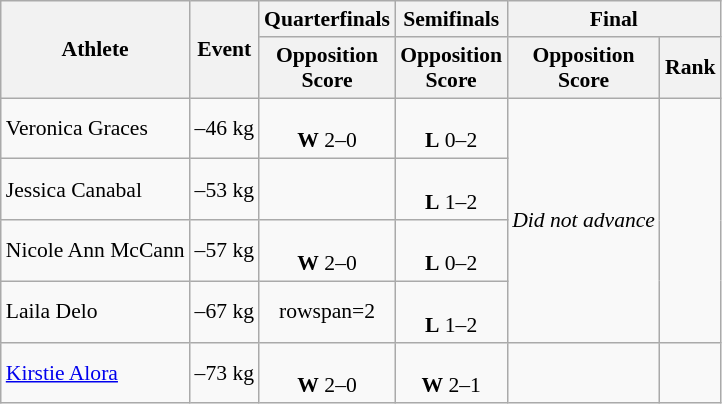<table class="wikitable" style="font-size:90%">
<tr>
<th rowspan=2>Athlete</th>
<th rowspan=2>Event</th>
<th>Quarterfinals</th>
<th>Semifinals</th>
<th colspan=2>Final</th>
</tr>
<tr style="font-size:95">
<th>Opposition<br>Score</th>
<th>Opposition<br>Score</th>
<th>Opposition<br>Score</th>
<th>Rank</th>
</tr>
<tr align=center>
<td align=left>Veronica Graces</td>
<td align=left>–46 kg</td>
<td><br><strong>W</strong> 2–0</td>
<td><br><strong>L</strong> 0–2</td>
<td rowspan=4><em>Did not advance</em></td>
<td rowspan=4></td>
</tr>
<tr align=center>
<td align=left>Jessica Canabal</td>
<td align=left>–53 kg</td>
<td></td>
<td><br><strong>L</strong> 1–2</td>
</tr>
<tr align=center>
<td align=left>Nicole Ann McCann</td>
<td align=left>–57 kg</td>
<td><br><strong>W</strong> 2–0</td>
<td><br><strong>L</strong> 0–2</td>
</tr>
<tr align=center>
<td align=left>Laila Delo</td>
<td align=left>–67 kg</td>
<td>rowspan=2 </td>
<td><br><strong>L</strong> 1–2</td>
</tr>
<tr align=center>
<td align=left><a href='#'>Kirstie Alora</a></td>
<td align=left>–73 kg</td>
<td><br><strong>W</strong> 2–0</td>
<td><br><strong>W</strong> 2–1</td>
<td></td>
</tr>
</table>
